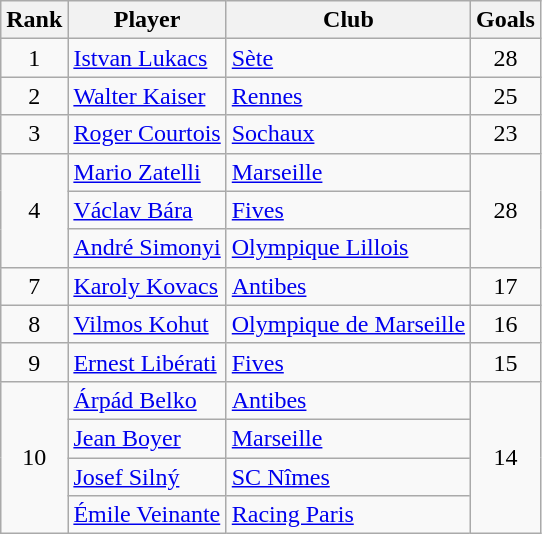<table class="wikitable" style="text-align:center">
<tr>
<th>Rank</th>
<th>Player</th>
<th>Club</th>
<th>Goals</th>
</tr>
<tr>
<td>1</td>
<td align="left"> <a href='#'>Istvan Lukacs</a></td>
<td align="left"><a href='#'>Sète</a></td>
<td>28</td>
</tr>
<tr>
<td>2</td>
<td align="left"> <a href='#'>Walter Kaiser</a></td>
<td align="left"><a href='#'>Rennes</a></td>
<td>25</td>
</tr>
<tr>
<td>3</td>
<td align="left">  <a href='#'>Roger Courtois</a></td>
<td align="left"><a href='#'>Sochaux</a></td>
<td>23</td>
</tr>
<tr>
<td rowspan="3">4</td>
<td align="left"> <a href='#'>Mario Zatelli</a></td>
<td align="left"><a href='#'>Marseille</a></td>
<td rowspan="3">28</td>
</tr>
<tr>
<td align="left"> <a href='#'>Václav Bára</a></td>
<td align="left"><a href='#'>Fives</a></td>
</tr>
<tr>
<td align="left">  <a href='#'>André Simonyi</a></td>
<td align="left"><a href='#'>Olympique Lillois</a></td>
</tr>
<tr>
<td>7</td>
<td align="left"> <a href='#'>Karoly Kovacs</a></td>
<td align="left"><a href='#'>Antibes</a></td>
<td>17</td>
</tr>
<tr>
<td>8</td>
<td align="left"> <a href='#'>Vilmos Kohut</a></td>
<td align="left"><a href='#'>Olympique de Marseille</a></td>
<td>16</td>
</tr>
<tr>
<td>9</td>
<td align="left"> <a href='#'>Ernest Libérati</a></td>
<td align="left"><a href='#'>Fives</a></td>
<td>15</td>
</tr>
<tr>
<td rowspan="4">10</td>
<td align="left">  <a href='#'>Árpád Belko</a></td>
<td align="left"><a href='#'>Antibes</a></td>
<td rowspan="4">14</td>
</tr>
<tr>
<td align="left"> <a href='#'>Jean Boyer</a></td>
<td align="left"><a href='#'>Marseille</a></td>
</tr>
<tr>
<td align="left"> <a href='#'>Josef Silný</a></td>
<td align="left"><a href='#'>SC Nîmes</a></td>
</tr>
<tr>
<td align="left"> <a href='#'>Émile Veinante</a></td>
<td align="left"><a href='#'>Racing Paris</a></td>
</tr>
</table>
